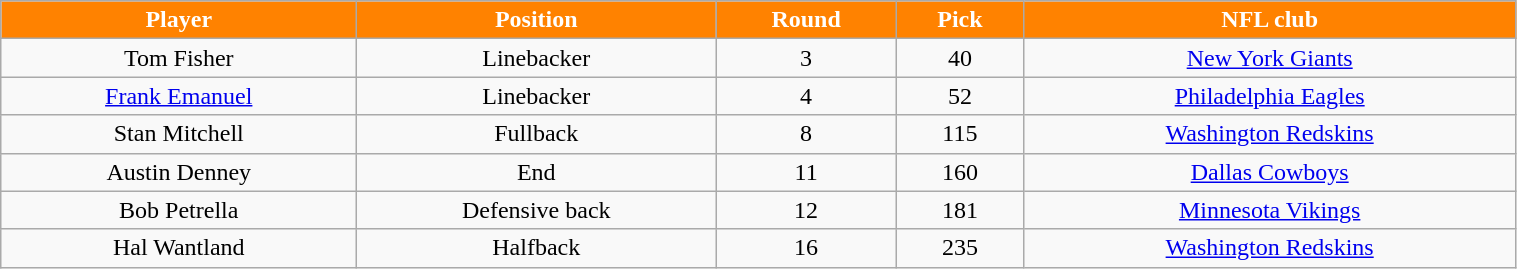<table class="wikitable" width="80%">
<tr align="center"  style="background:#FF8200;color:#FFFFFF;">
<td><strong>Player</strong></td>
<td><strong>Position</strong></td>
<td><strong>Round</strong></td>
<td><strong>Pick</strong></td>
<td><strong>NFL club</strong></td>
</tr>
<tr align="center" bgcolor="">
<td>Tom Fisher</td>
<td>Linebacker</td>
<td>3</td>
<td>40</td>
<td><a href='#'>New York Giants</a></td>
</tr>
<tr align="center" bgcolor="">
<td><a href='#'>Frank Emanuel</a></td>
<td>Linebacker</td>
<td>4</td>
<td>52</td>
<td><a href='#'>Philadelphia Eagles</a></td>
</tr>
<tr align="center" bgcolor="">
<td>Stan Mitchell</td>
<td>Fullback</td>
<td>8</td>
<td>115</td>
<td><a href='#'>Washington Redskins</a></td>
</tr>
<tr align="center" bgcolor="">
<td>Austin Denney</td>
<td>End</td>
<td>11</td>
<td>160</td>
<td><a href='#'>Dallas Cowboys</a></td>
</tr>
<tr align="center" bgcolor="">
<td>Bob Petrella</td>
<td>Defensive back</td>
<td>12</td>
<td>181</td>
<td><a href='#'>Minnesota Vikings</a></td>
</tr>
<tr align="center" bgcolor="">
<td>Hal Wantland</td>
<td>Halfback</td>
<td>16</td>
<td>235</td>
<td><a href='#'>Washington Redskins</a></td>
</tr>
</table>
